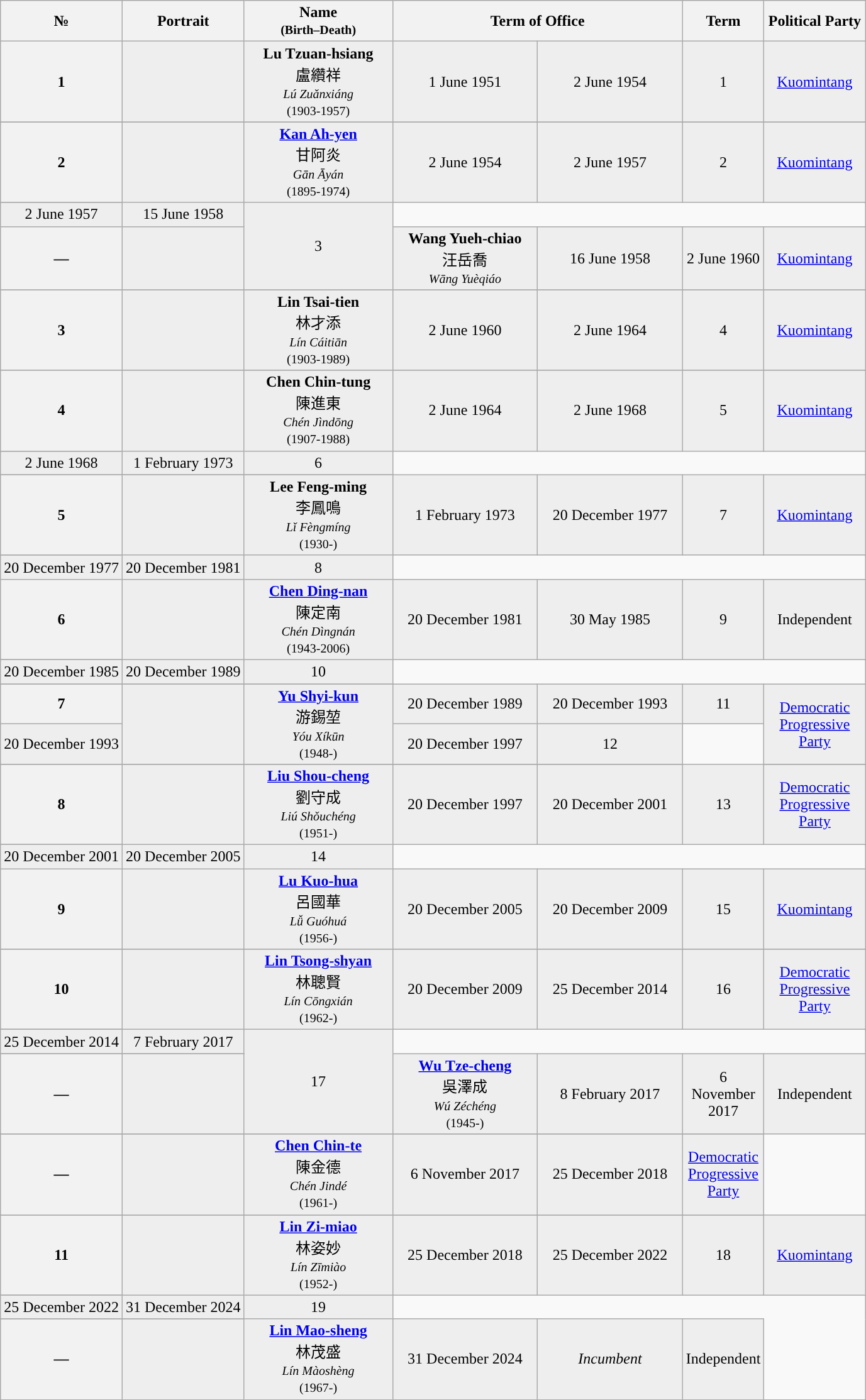<table class="wikitable" style="text-align:center">
<tr ->
<th>№</th>
<th>Portrait</th>
<th width="150">Name<br><small>(Birth–Death)</small></th>
<th colspan=2 width="300">Term of Office</th>
<th width="50">Term</th>
<th width = "100">Political Party</th>
</tr>
<tr - bgcolor=#EEEEEE>
<th style="background:">1</th>
<td></td>
<td><strong>Lu Tzuan-hsiang</strong><br><span>盧纘祥 </span><br><small><em>Lú Zuǎnxiáng </em><br>(1903-1957)</small></td>
<td>1 June 1951</td>
<td>2 June 1954</td>
<td>1</td>
<td><a href='#'>Kuomintang</a></td>
</tr>
<tr ->
</tr>
<tr - bgcolor=#EEEEEE>
<th style="background:">2</th>
<td rowspan=2></td>
<td rowspan=2><strong><a href='#'>Kan Ah-yen</a></strong><br><span>甘阿炎 </span><br><small><em>Gān Āyán </em><br>(1895-1974)</small></td>
<td>2 June 1954</td>
<td>2 June 1957</td>
<td>2</td>
<td rowspan=2><a href='#'>Kuomintang</a></td>
</tr>
<tr ->
</tr>
<tr - bgcolor=#EEEEEE>
<td>2 June 1957</td>
<td>15 June 1958</td>
<td rowspan=2>3</td>
</tr>
<tr - bgcolor=#EEEEEE>
<th style="background:">—</th>
<td></td>
<td><strong>Wang Yueh-chiao</strong><br><span>汪岳喬 </span><br><small><em>Wāng Yuèqiáo </em><br></small></td>
<td>16 June 1958</td>
<td>2 June 1960</td>
<td><a href='#'>Kuomintang</a></td>
</tr>
<tr ->
</tr>
<tr ->
</tr>
<tr - bgcolor=#EEEEEE>
<th style="background:">3</th>
<td></td>
<td><strong>Lin Tsai-tien</strong><br><span>林才添 </span><br><small><em>Lín Cáitiān </em><br>(1903-1989)</small></td>
<td>2 June 1960</td>
<td>2 June 1964</td>
<td>4</td>
<td><a href='#'>Kuomintang</a></td>
</tr>
<tr ->
</tr>
<tr - bgcolor=#EEEEEE>
<th style="background:">4</th>
<td rowspan=2></td>
<td rowspan=2><strong>Chen Chin-tung</strong><br><span>陳進東 </span><br><small><em>Chén Jìndōng </em><br>(1907-1988)</small></td>
<td>2 June 1964</td>
<td>2 June 1968</td>
<td>5</td>
<td rowspan=2><a href='#'>Kuomintang</a></td>
</tr>
<tr ->
</tr>
<tr - bgcolor=#EEEEEE>
<td>2 June 1968</td>
<td>1 February 1973</td>
<td>6</td>
</tr>
<tr ->
</tr>
<tr - bgcolor=#EEEEEE>
<th style="background:">5</th>
<td rowspan=2></td>
<td rowspan=2><strong>Lee Feng-ming</strong><br><span>李鳳鳴 </span><br><small><em>Lǐ Fèngmíng </em><br>(1930-)</small></td>
<td>1 February 1973</td>
<td>20 December 1977</td>
<td>7</td>
<td rowspan=2><a href='#'>Kuomintang</a></td>
</tr>
<tr ->
</tr>
<tr - bgcolor=#EEEEEE>
<td>20 December 1977</td>
<td>20 December 1981</td>
<td>8</td>
</tr>
<tr - bgcolor=#EEEEEE>
<th style="background:">6</th>
<td rowspan=2></td>
<td rowspan=2><strong><a href='#'>Chen Ding-nan</a></strong><br><span>陳定南 </span><br><small><em>Chén Dìngnán </em><br>(1943-2006)</small></td>
<td>20 December 1981</td>
<td>30 May 1985</td>
<td>9</td>
<td rowspan=2>Independent</td>
</tr>
<tr ->
</tr>
<tr - bgcolor=#EEEEEE>
<td>20 December 1985</td>
<td>20 December 1989</td>
<td>10</td>
</tr>
<tr ->
</tr>
<tr - bgcolor=#EEEEEE>
<th style="background:">7</th>
<td rowspan=2></td>
<td rowspan=2><strong><a href='#'>Yu Shyi-kun</a></strong><br><span>游錫堃 </span><br><small><em>Yóu Xíkūn </em><br>(1948-)</small></td>
<td>20 December 1989</td>
<td>20 December 1993</td>
<td>11</td>
<td rowspan=2><a href='#'>Democratic Progressive Party</a></td>
</tr>
<tr - bgcolor=#EEEEEE>
<td>20 December 1993</td>
<td>20 December 1997</td>
<td>12</td>
</tr>
<tr ->
</tr>
<tr - bgcolor=#EEEEEE>
<th style="background:">8</th>
<td rowspan=2></td>
<td rowspan=2><strong><a href='#'>Liu Shou-cheng</a></strong><br><span>劉守成 </span><br><small><em>Liú Shǒuchéng </em><br>(1951-)</small></td>
<td>20 December 1997</td>
<td>20 December 2001</td>
<td>13</td>
<td rowspan=2><a href='#'>Democratic Progressive Party</a></td>
</tr>
<tr ->
</tr>
<tr - bgcolor=#EEEEEE>
<td>20 December 2001</td>
<td>20 December 2005</td>
<td>14</td>
</tr>
<tr - bgcolor=#EEEEEE>
<th style="background:">9</th>
<td></td>
<td><strong><a href='#'>Lu Kuo-hua</a></strong><br><span>呂國華 </span><br><small><em>Lǚ Guóhuá </em><br>(1956-)</small></td>
<td>20 December 2005</td>
<td>20 December 2009</td>
<td>15</td>
<td><a href='#'>Kuomintang</a></td>
</tr>
<tr ->
</tr>
<tr - bgcolor=#EEEEEE>
<th style="background:">10</th>
<td rowspan=2></td>
<td rowspan=2><strong><a href='#'>Lin Tsong-shyan</a></strong><br><span>林聰賢 </span><br><small><em>Lín Cōngxián </em><br>(1962-)</small></td>
<td>20 December 2009</td>
<td>25 December 2014</td>
<td>16</td>
<td rowspan=2><a href='#'>Democratic Progressive Party</a></td>
</tr>
<tr ->
</tr>
<tr - bgcolor=#EEEEEE>
<td>25 December 2014</td>
<td>7 February 2017</td>
<td rowspan=3>17</td>
</tr>
<tr>
</tr>
<tr - bgcolor=#EEEEEE>
<th style="background:">—</th>
<td></td>
<td><strong><a href='#'>Wu Tze-cheng</a></strong><br><span>吳澤成 </span><br><small><em>Wú Zéchéng </em><br>(1945-)</small></td>
<td>8 February 2017</td>
<td>6 November 2017</td>
<td>Independent</td>
</tr>
<tr ->
</tr>
<tr - bgcolor=#EEEEEE>
<th style="background:">—</th>
<td></td>
<td><strong><a href='#'>Chen Chin-te</a></strong><br><span>陳金德 </span><br><small><em>Chén Jindé </em><br>(1961-)</small></td>
<td>6 November 2017</td>
<td>25 December 2018</td>
<td><a href='#'>Democratic Progressive Party</a></td>
</tr>
<tr ->
</tr>
<tr - bgcolor=#EEEEEE>
<th style="background:">11</th>
<td rowspan=2></td>
<td rowspan=2><strong><a href='#'>Lin Zi-miao</a></strong><br><span>林姿妙</span><br><small><em>Lín Zīmiào</em><br>(1952-)</small></td>
<td>25 December 2018</td>
<td>25 December 2022</td>
<td>18</td>
<td rowspan=2><a href='#'>Kuomintang</a></td>
</tr>
<tr ->
</tr>
<tr - bgcolor=#EEEEEE>
<td>25 December 2022</td>
<td>31 December 2024</td>
<td rowspan=2>19</td>
</tr>
<tr>
</tr>
<tr - bgcolor=#EEEEEE>
<th style="background:">—</th>
<td></td>
<td><strong><a href='#'>Lin Mao-sheng</a></strong><br><span>林茂盛 </span><br><small><em>Lín Màoshèng </em><br>(1967-)</small></td>
<td>31 December 2024</td>
<td><em>Incumbent</td>
<td>Independent</td>
</tr>
</table>
